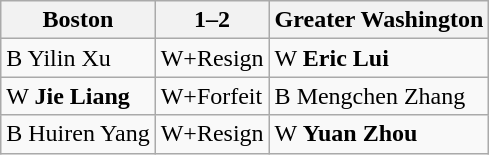<table class="wikitable">
<tr>
<th>Boston</th>
<th>1–2</th>
<th>Greater Washington</th>
</tr>
<tr>
<td>B Yilin Xu</td>
<td>W+Resign</td>
<td>W <strong>Eric Lui</strong></td>
</tr>
<tr>
<td>W <strong>Jie Liang</strong></td>
<td>W+Forfeit</td>
<td>B Mengchen Zhang</td>
</tr>
<tr>
<td>B Huiren Yang</td>
<td>W+Resign</td>
<td>W <strong>Yuan Zhou</strong></td>
</tr>
</table>
